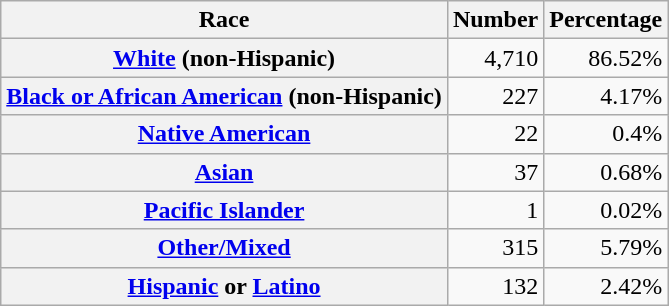<table class="wikitable" style="text-align:right">
<tr>
<th scope="col">Race</th>
<th scope="col">Number</th>
<th scope="col">Percentage</th>
</tr>
<tr>
<th scope="row"><a href='#'>White</a> (non-Hispanic)</th>
<td>4,710</td>
<td>86.52%</td>
</tr>
<tr>
<th scope="row"><a href='#'>Black or African American</a> (non-Hispanic)</th>
<td>227</td>
<td>4.17%</td>
</tr>
<tr>
<th scope="row"><a href='#'>Native American</a></th>
<td>22</td>
<td>0.4%</td>
</tr>
<tr>
<th scope="row"><a href='#'>Asian</a></th>
<td>37</td>
<td>0.68%</td>
</tr>
<tr>
<th scope="row"><a href='#'>Pacific Islander</a></th>
<td>1</td>
<td>0.02%</td>
</tr>
<tr>
<th scope="row"><a href='#'>Other/Mixed</a></th>
<td>315</td>
<td>5.79%</td>
</tr>
<tr>
<th scope="row"><a href='#'>Hispanic</a> or <a href='#'>Latino</a></th>
<td>132</td>
<td>2.42%</td>
</tr>
</table>
